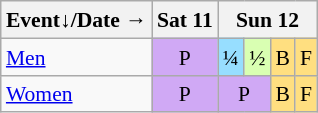<table class="wikitable" style="margin:0.5em auto; font-size:90%; line-height:1.25em;">
<tr style="text-align:center;">
<th>Event↓/Date →</th>
<th>Sat 11</th>
<th colspan=4>Sun 12</th>
</tr>
<tr style="text-align:center;">
<td style="text-align:left;"><a href='#'>Men</a></td>
<td style="background-color:#D0A9F5;">P</td>
<td style="background-color:#97DEFF;">¼</td>
<td style="background-color:#D9FFB2;">½</td>
<td style="background-color:#FFDF80;">B</td>
<td style="background-color:#FFDF80;">F</td>
</tr>
<tr style="text-align:center;">
<td style="text-align:left;"><a href='#'>Women</a></td>
<td style="background-color:#D0A9F5;">P</td>
<td colspan=2 style="background-color:#D0A9F5;">P</td>
<td style="background-color:#FFDF80;">B</td>
<td style="background-color:#FFDF80;">F</td>
</tr>
</table>
